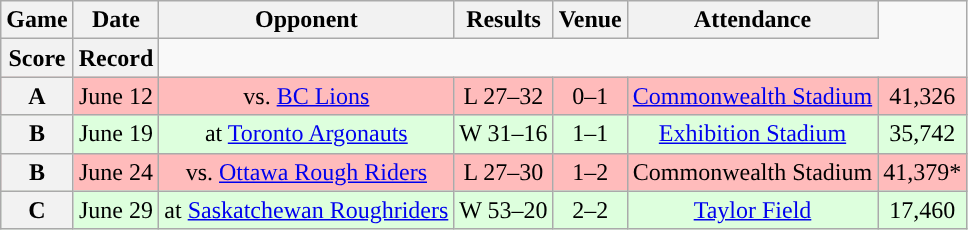<table class="wikitable" style="text-align:center">
<tr>
<th>Game</th>
<th>Date</th>
<th>Opponent</th>
<th>Results</th>
<th>Venue</th>
<th>Attendance</th>
</tr>
<tr>
<th>Score</th>
<th>Record</th>
</tr>
<tr style="background:#ffbbbb">
<th>A</th>
<td>June 12</td>
<td>vs. <a href='#'>BC Lions</a></td>
<td>L 27–32</td>
<td>0–1</td>
<td><a href='#'>Commonwealth Stadium</a></td>
<td>41,326</td>
</tr>
<tr style="background:#ddffdd">
<th>B</th>
<td>June 19</td>
<td>at <a href='#'>Toronto Argonauts</a></td>
<td>W 31–16</td>
<td>1–1</td>
<td><a href='#'>Exhibition Stadium</a></td>
<td>35,742</td>
</tr>
<tr style="background:#ffbbbb">
<th>B</th>
<td>June 24</td>
<td>vs. <a href='#'>Ottawa Rough Riders</a></td>
<td>L 27–30</td>
<td>1–2</td>
<td>Commonwealth Stadium</td>
<td>41,379*</td>
</tr>
<tr style="background:#ddffdd">
<th>C</th>
<td>June 29</td>
<td>at <a href='#'>Saskatchewan Roughriders</a></td>
<td>W 53–20</td>
<td>2–2</td>
<td><a href='#'>Taylor Field</a></td>
<td>17,460</td>
</tr>
</table>
